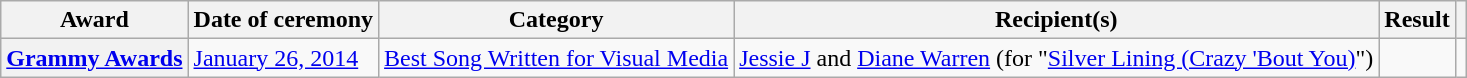<table class="wikitable plainrowheaders sortable">
<tr>
<th scope="col">Award</th>
<th scope="col">Date of ceremony</th>
<th scope="col">Category</th>
<th scope="col">Recipient(s)</th>
<th scope="col">Result</th>
<th scope="col" class="unsortable"></th>
</tr>
<tr>
<th scope="row"><a href='#'>Grammy Awards</a></th>
<td><a href='#'>January 26, 2014</a></td>
<td><a href='#'>Best Song Written for Visual Media</a></td>
<td><a href='#'>Jessie J</a> and <a href='#'>Diane Warren</a> (for "<a href='#'>Silver Lining (Crazy 'Bout You)</a>")</td>
<td></td>
<td style="text-align:center;"></td>
</tr>
</table>
